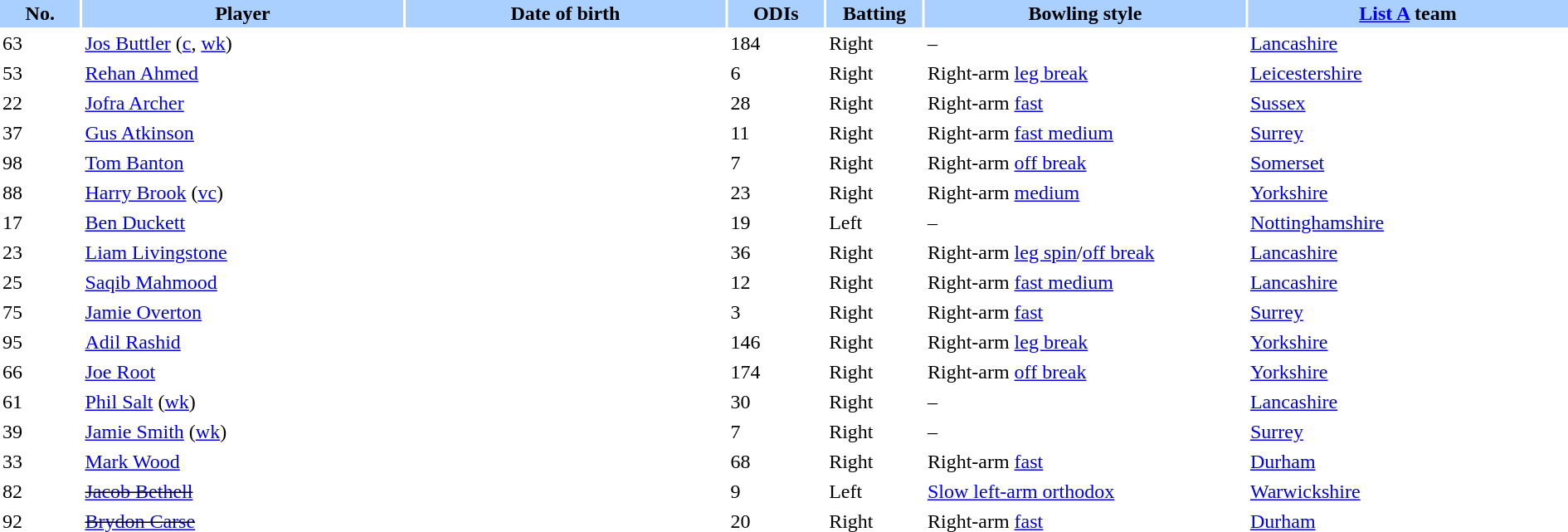<table border="0" cellspacing="2" cellpadding="2" style="width:100%;">
<tr style="background:#aad0ff;">
<th width = 5%>No.</th>
<th width = 20%>Player</th>
<th width=20%>Date of birth</th>
<th width=6%>ODIs</th>
<th width=6%>Batting</th>
<th width=20%>Bowling style</th>
<th width=20%><a href='#'>List A</a> team</th>
</tr>
<tr>
<td>63</td>
<td><a href='#'>Jos Buttler</a> (<a href='#'>c</a>, <a href='#'>wk</a>)</td>
<td></td>
<td>184</td>
<td>Right</td>
<td>–</td>
<td> <a href='#'>Lancashire</a></td>
</tr>
<tr>
<td>53</td>
<td><a href='#'>Rehan Ahmed</a></td>
<td></td>
<td>6</td>
<td>Right</td>
<td>Right-arm <a href='#'>leg break</a></td>
<td> <a href='#'>Leicestershire</a></td>
</tr>
<tr>
<td>22</td>
<td><a href='#'>Jofra Archer</a></td>
<td></td>
<td>28</td>
<td>Right</td>
<td>Right-arm <a href='#'>fast</a></td>
<td> <a href='#'>Sussex</a></td>
</tr>
<tr>
<td>37</td>
<td><a href='#'>Gus Atkinson</a></td>
<td></td>
<td>11</td>
<td>Right</td>
<td>Right-arm <a href='#'>fast medium</a></td>
<td> <a href='#'>Surrey</a></td>
</tr>
<tr>
<td>98</td>
<td><a href='#'>Tom Banton</a></td>
<td></td>
<td>7</td>
<td>Right</td>
<td>Right-arm <a href='#'>off break</a></td>
<td> <a href='#'>Somerset</a></td>
</tr>
<tr>
<td>88</td>
<td><a href='#'>Harry Brook</a> (<a href='#'>vc</a>)</td>
<td></td>
<td>23</td>
<td>Right</td>
<td>Right-arm <a href='#'>medium</a></td>
<td> <a href='#'>Yorkshire</a></td>
</tr>
<tr>
<td>17</td>
<td><a href='#'>Ben Duckett</a></td>
<td></td>
<td>19</td>
<td>Left</td>
<td>–</td>
<td> <a href='#'>Nottinghamshire</a></td>
</tr>
<tr>
<td>23</td>
<td><a href='#'>Liam Livingstone</a></td>
<td></td>
<td>36</td>
<td>Right</td>
<td>Right-arm <a href='#'>leg spin</a>/<a href='#'>off break</a></td>
<td> <a href='#'>Lancashire</a></td>
</tr>
<tr>
<td>25</td>
<td><a href='#'>Saqib Mahmood</a></td>
<td></td>
<td>12</td>
<td>Right</td>
<td>Right-arm <a href='#'>fast medium</a></td>
<td> <a href='#'>Lancashire</a></td>
</tr>
<tr>
<td>75</td>
<td><a href='#'>Jamie Overton</a></td>
<td></td>
<td>3</td>
<td>Right</td>
<td>Right-arm <a href='#'>fast</a></td>
<td> <a href='#'>Surrey</a></td>
</tr>
<tr>
<td>95</td>
<td><a href='#'>Adil Rashid</a></td>
<td></td>
<td>146</td>
<td>Right</td>
<td>Right-arm <a href='#'>leg break</a></td>
<td> <a href='#'>Yorkshire</a></td>
</tr>
<tr>
<td>66</td>
<td><a href='#'>Joe Root</a></td>
<td></td>
<td>174</td>
<td>Right</td>
<td>Right-arm <a href='#'>off break</a></td>
<td> <a href='#'>Yorkshire</a></td>
</tr>
<tr>
<td>61</td>
<td><a href='#'>Phil Salt</a> (<a href='#'>wk</a>)</td>
<td></td>
<td>30</td>
<td>Right</td>
<td>–</td>
<td> <a href='#'>Lancashire</a></td>
</tr>
<tr>
<td>39</td>
<td><a href='#'>Jamie Smith</a> (<a href='#'>wk</a>)</td>
<td></td>
<td>7</td>
<td>Right</td>
<td>–</td>
<td> <a href='#'>Surrey</a></td>
</tr>
<tr>
<td>33</td>
<td><a href='#'>Mark Wood</a></td>
<td></td>
<td>68</td>
<td>Right</td>
<td>Right-arm <a href='#'>fast</a></td>
<td> <a href='#'>Durham</a></td>
</tr>
<tr>
<td>82</td>
<td><s><a href='#'>Jacob Bethell</a></s></td>
<td></td>
<td>9</td>
<td>Left</td>
<td><a href='#'>Slow left-arm orthodox</a></td>
<td> <a href='#'>Warwickshire</a></td>
</tr>
<tr>
<td>92</td>
<td><s><a href='#'>Brydon Carse</a></s></td>
<td></td>
<td>20</td>
<td>Right</td>
<td>Right-arm <a href='#'>fast</a></td>
<td> <a href='#'>Durham</a></td>
</tr>
</table>
